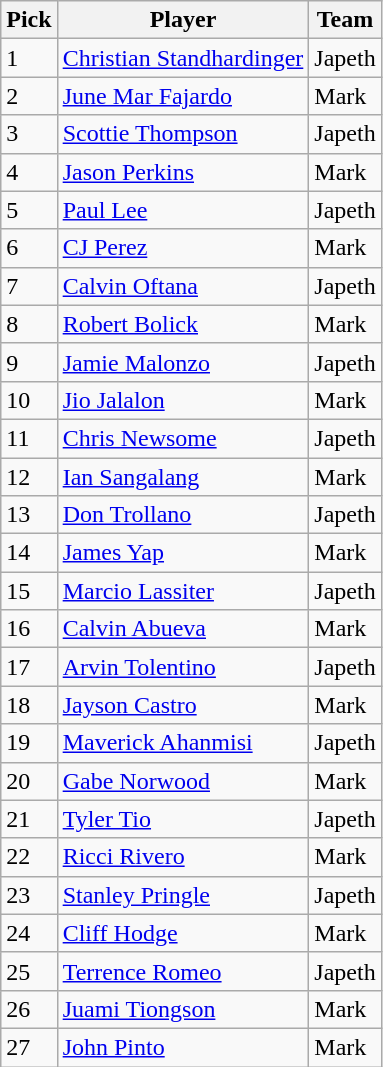<table class="wikitable sortable">
<tr>
<th>Pick</th>
<th>Player</th>
<th>Team</th>
</tr>
<tr>
<td>1</td>
<td><a href='#'>Christian Standhardinger</a></td>
<td>Japeth</td>
</tr>
<tr>
<td>2</td>
<td><a href='#'>June Mar Fajardo</a></td>
<td>Mark</td>
</tr>
<tr>
<td>3</td>
<td><a href='#'>Scottie Thompson</a></td>
<td>Japeth</td>
</tr>
<tr>
<td>4</td>
<td><a href='#'>Jason Perkins</a></td>
<td>Mark</td>
</tr>
<tr>
<td>5</td>
<td><a href='#'>Paul Lee</a></td>
<td>Japeth</td>
</tr>
<tr>
<td>6</td>
<td><a href='#'>CJ Perez</a></td>
<td>Mark</td>
</tr>
<tr>
<td>7</td>
<td><a href='#'>Calvin Oftana</a></td>
<td>Japeth</td>
</tr>
<tr>
<td>8</td>
<td><a href='#'>Robert Bolick</a></td>
<td>Mark</td>
</tr>
<tr>
<td>9</td>
<td><a href='#'>Jamie Malonzo</a></td>
<td>Japeth</td>
</tr>
<tr>
<td>10</td>
<td><a href='#'>Jio Jalalon</a></td>
<td>Mark</td>
</tr>
<tr>
<td>11</td>
<td><a href='#'>Chris Newsome</a></td>
<td>Japeth</td>
</tr>
<tr>
<td>12</td>
<td><a href='#'>Ian Sangalang</a></td>
<td>Mark</td>
</tr>
<tr>
<td>13</td>
<td><a href='#'>Don Trollano</a></td>
<td>Japeth</td>
</tr>
<tr>
<td>14</td>
<td><a href='#'>James Yap</a></td>
<td>Mark</td>
</tr>
<tr>
<td>15</td>
<td><a href='#'>Marcio Lassiter</a></td>
<td>Japeth</td>
</tr>
<tr>
<td>16</td>
<td><a href='#'>Calvin Abueva</a></td>
<td>Mark</td>
</tr>
<tr>
<td>17</td>
<td><a href='#'>Arvin Tolentino</a></td>
<td>Japeth</td>
</tr>
<tr>
<td>18</td>
<td><a href='#'>Jayson Castro</a></td>
<td>Mark</td>
</tr>
<tr>
<td>19</td>
<td><a href='#'>Maverick Ahanmisi</a></td>
<td>Japeth</td>
</tr>
<tr>
<td>20</td>
<td><a href='#'>Gabe Norwood</a></td>
<td>Mark</td>
</tr>
<tr>
<td>21</td>
<td><a href='#'>Tyler Tio</a></td>
<td>Japeth</td>
</tr>
<tr>
<td>22</td>
<td><a href='#'>Ricci Rivero</a></td>
<td>Mark</td>
</tr>
<tr>
<td>23</td>
<td><a href='#'>Stanley Pringle</a></td>
<td>Japeth</td>
</tr>
<tr>
<td>24</td>
<td><a href='#'>Cliff Hodge</a></td>
<td>Mark</td>
</tr>
<tr>
<td>25</td>
<td><a href='#'>Terrence Romeo</a></td>
<td>Japeth</td>
</tr>
<tr>
<td>26</td>
<td><a href='#'>Juami Tiongson</a></td>
<td>Mark</td>
</tr>
<tr>
<td>27</td>
<td><a href='#'>John Pinto</a></td>
<td>Mark</td>
</tr>
</table>
